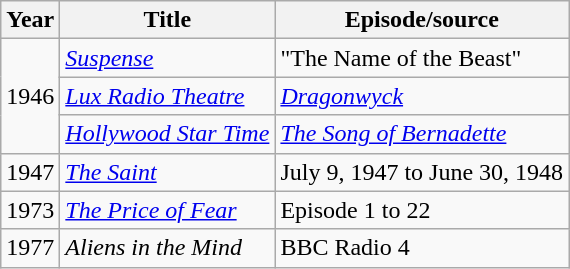<table class="wikitable sortable">
<tr>
<th>Year</th>
<th>Title</th>
<th>Episode/source</th>
</tr>
<tr>
<td rowspan="3">1946</td>
<td><em><a href='#'>Suspense</a></em></td>
<td>"The Name of the Beast"</td>
</tr>
<tr>
<td><em><a href='#'>Lux Radio Theatre</a></em></td>
<td><em><a href='#'>Dragonwyck</a></em></td>
</tr>
<tr>
<td><em><a href='#'>Hollywood Star Time</a></em></td>
<td><em><a href='#'>The Song of Bernadette</a></em></td>
</tr>
<tr>
<td>1947</td>
<td data-sort-value="Saint, The"><em><a href='#'>The Saint</a></em></td>
<td>July 9, 1947 to June 30, 1948</td>
</tr>
<tr>
<td>1973</td>
<td data-sort-value="Price of Fear, The"><em><a href='#'>The Price of Fear</a></em></td>
<td>Episode 1 to 22</td>
</tr>
<tr>
<td>1977</td>
<td><em>Aliens in the Mind </em></td>
<td>BBC Radio 4</td>
</tr>
</table>
